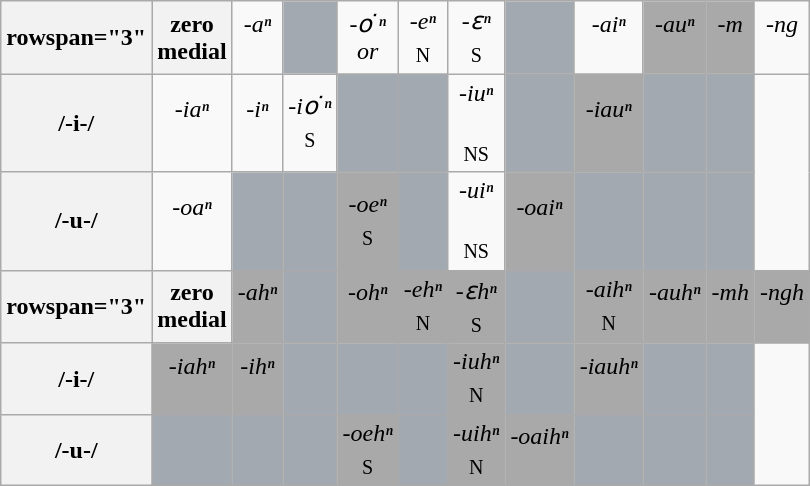<table class="wikitable" style="text-align:center;">
<tr>
<th>rowspan="3" </th>
<th>zero<br>medial</th>
<td><em>-aⁿ</em><br><br></td>
<td style="background-color:#A2A9B1;"></td>
<td><em>-o͘ ⁿ</em><br> <em>or</em> <br></td>
<td><em>-eⁿ</em><br><sub>N</sub><br></td>
<td><em>-ɛⁿ</em><br><sub>S</sub><br></td>
<td style="background-color:#A2A9B1;"></td>
<td><em>-aiⁿ</em><br><br></td>
<td style="background-color:DarkGray;"><em>-auⁿ</em><br><br></td>
<td style="background-color:DarkGray;"><em>-m</em><br><br></td>
<td><em>-ng</em><br><br></td>
</tr>
<tr>
<th>/-i-/</th>
<td><em>-iaⁿ</em><br><br></td>
<td><em>-iⁿ</em><br><br></td>
<td><em>-io͘ ⁿ</em><br><sub>S</sub><br></td>
<td style="background-color:#A2A9B1;"></td>
<td style="background-color:#A2A9B1;"></td>
<td><em>-iuⁿ</em><br><br><sub>N</sub><sub>S</sub></td>
<td style="background-color:#A2A9B1;"></td>
<td style="background-color:DarkGray;"><em>-iauⁿ</em><br><br></td>
<td style="background-color:#A2A9B1;"></td>
<td style="background-color:#A2A9B1;"></td>
</tr>
<tr>
<th>/-u-/</th>
<td><em>-oaⁿ</em><br><br></td>
<td style="background-color:#A2A9B1;"></td>
<td style="background-color:#A2A9B1;"></td>
<td style="background-color:DarkGray;"><em>-oeⁿ</em><br><sub>S</sub><br></td>
<td style="background-color:#A2A9B1;"></td>
<td><em>-uiⁿ</em><br><br><sub>N</sub><sub>S</sub></td>
<td style="background-color:DarkGray;"><em>-oaiⁿ</em><br><br></td>
<td style="background-color:#A2A9B1;"></td>
<td style="background-color:#A2A9B1;"></td>
<td style="background-color:#A2A9B1;"></td>
</tr>
<tr>
<th>rowspan="3" </th>
<th>zero<br>medial</th>
<td style="background-color:DarkGray;"><em>-ahⁿ</em><br><br></td>
<td style="background-color:#A2A9B1;"></td>
<td style="background-color:DarkGray;"><em>-ohⁿ</em><br><br></td>
<td style="background-color:DarkGray;"><em>-ehⁿ</em><br><sub>N</sub><br></td>
<td style="background-color:DarkGray;"><em>-ɛhⁿ</em><br><sub>S</sub><br></td>
<td style="background-color:#A2A9B1;"></td>
<td style="background-color:DarkGray;"><em>-aihⁿ</em><br><sub>N</sub><br></td>
<td style="background-color:DarkGray;"><em>-auhⁿ</em><br><br></td>
<td style="background-color:DarkGray;"><em>-mh</em><br><br></td>
<td style="background-color:DarkGray;"><em>-ngh</em><br><br></td>
</tr>
<tr>
<th>/-i-/</th>
<td style="background-color:DarkGray;"><em>-iahⁿ</em><br><br></td>
<td style="background-color:DarkGray;"><em>-ihⁿ</em><br><br></td>
<td style="background-color:#A2A9B1;"></td>
<td style="background-color:#A2A9B1;"></td>
<td style="background-color:#A2A9B1;"></td>
<td style="background-color:DarkGray;"><em>-iuhⁿ</em><br><sub>N</sub><br></td>
<td style="background-color:#A2A9B1;"></td>
<td style="background-color:DarkGray;"><em>-iauhⁿ</em><br><br></td>
<td style="background-color:#A2A9B1;"></td>
<td style="background-color:#A2A9B1;"></td>
</tr>
<tr>
<th>/-u-/</th>
<td style="background-color:#A2A9B1;"></td>
<td style="background-color:#A2A9B1;"></td>
<td style="background-color:#A2A9B1;"></td>
<td style="background-color:DarkGray;"><em>-oehⁿ</em><br><sub>S</sub><br></td>
<td style="background-color:#A2A9B1;"></td>
<td style="background-color:DarkGray;"><em>-uihⁿ</em><br><sub>N</sub><br></td>
<td style="background-color:DarkGray;"><em>-oaihⁿ</em><br><br></td>
<td style="background-color:#A2A9B1;"></td>
<td style="background-color:#A2A9B1;"></td>
<td style="background-color:#A2A9B1;"></td>
</tr>
</table>
